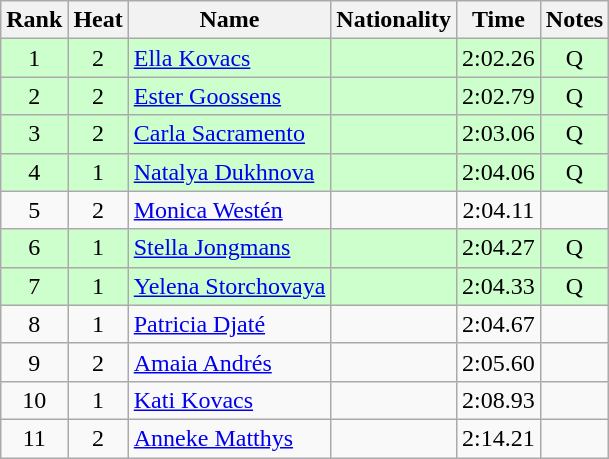<table class="wikitable sortable" style="text-align:center">
<tr>
<th>Rank</th>
<th>Heat</th>
<th>Name</th>
<th>Nationality</th>
<th>Time</th>
<th>Notes</th>
</tr>
<tr bgcolor=ccffcc>
<td>1</td>
<td>2</td>
<td align="left"><a href='#'>Ella Kovacs</a></td>
<td align=left></td>
<td>2:02.26</td>
<td>Q</td>
</tr>
<tr bgcolor=ccffcc>
<td>2</td>
<td>2</td>
<td align="left"><a href='#'>Ester Goossens</a></td>
<td align=left></td>
<td>2:02.79</td>
<td>Q</td>
</tr>
<tr bgcolor=ccffcc>
<td>3</td>
<td>2</td>
<td align="left"><a href='#'>Carla Sacramento</a></td>
<td align=left></td>
<td>2:03.06</td>
<td>Q</td>
</tr>
<tr bgcolor=ccffcc>
<td>4</td>
<td>1</td>
<td align="left"><a href='#'>Natalya Dukhnova</a></td>
<td align=left></td>
<td>2:04.06</td>
<td>Q</td>
</tr>
<tr>
<td>5</td>
<td>2</td>
<td align="left"><a href='#'>Monica Westén</a></td>
<td align=left></td>
<td>2:04.11</td>
<td></td>
</tr>
<tr bgcolor=ccffcc>
<td>6</td>
<td>1</td>
<td align="left"><a href='#'>Stella Jongmans</a></td>
<td align=left></td>
<td>2:04.27</td>
<td>Q</td>
</tr>
<tr bgcolor=ccffcc>
<td>7</td>
<td>1</td>
<td align="left"><a href='#'>Yelena Storchovaya</a></td>
<td align=left></td>
<td>2:04.33</td>
<td>Q</td>
</tr>
<tr>
<td>8</td>
<td>1</td>
<td align="left"><a href='#'>Patricia Djaté</a></td>
<td align=left></td>
<td>2:04.67</td>
<td></td>
</tr>
<tr>
<td>9</td>
<td>2</td>
<td align="left"><a href='#'>Amaia Andrés</a></td>
<td align=left></td>
<td>2:05.60</td>
<td></td>
</tr>
<tr>
<td>10</td>
<td>1</td>
<td align="left"><a href='#'>Kati Kovacs</a></td>
<td align=left></td>
<td>2:08.93</td>
<td></td>
</tr>
<tr>
<td>11</td>
<td>2</td>
<td align="left"><a href='#'>Anneke Matthys</a></td>
<td align=left></td>
<td>2:14.21</td>
<td></td>
</tr>
</table>
